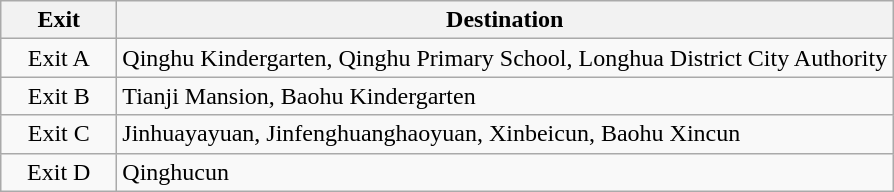<table class="wikitable">
<tr>
<th style="width:70px">Exit</th>
<th>Destination</th>
</tr>
<tr>
<td align="center">Exit A</td>
<td>Qinghu Kindergarten, Qinghu Primary School, Longhua District City Authority</td>
</tr>
<tr>
<td align="center">Exit B</td>
<td>Tianji Mansion, Baohu Kindergarten</td>
</tr>
<tr>
<td align="center">Exit C</td>
<td>Jinhuayayuan, Jinfenghuanghaoyuan, Xinbeicun, Baohu Xincun</td>
</tr>
<tr>
<td align="center">Exit D</td>
<td>Qinghucun</td>
</tr>
</table>
